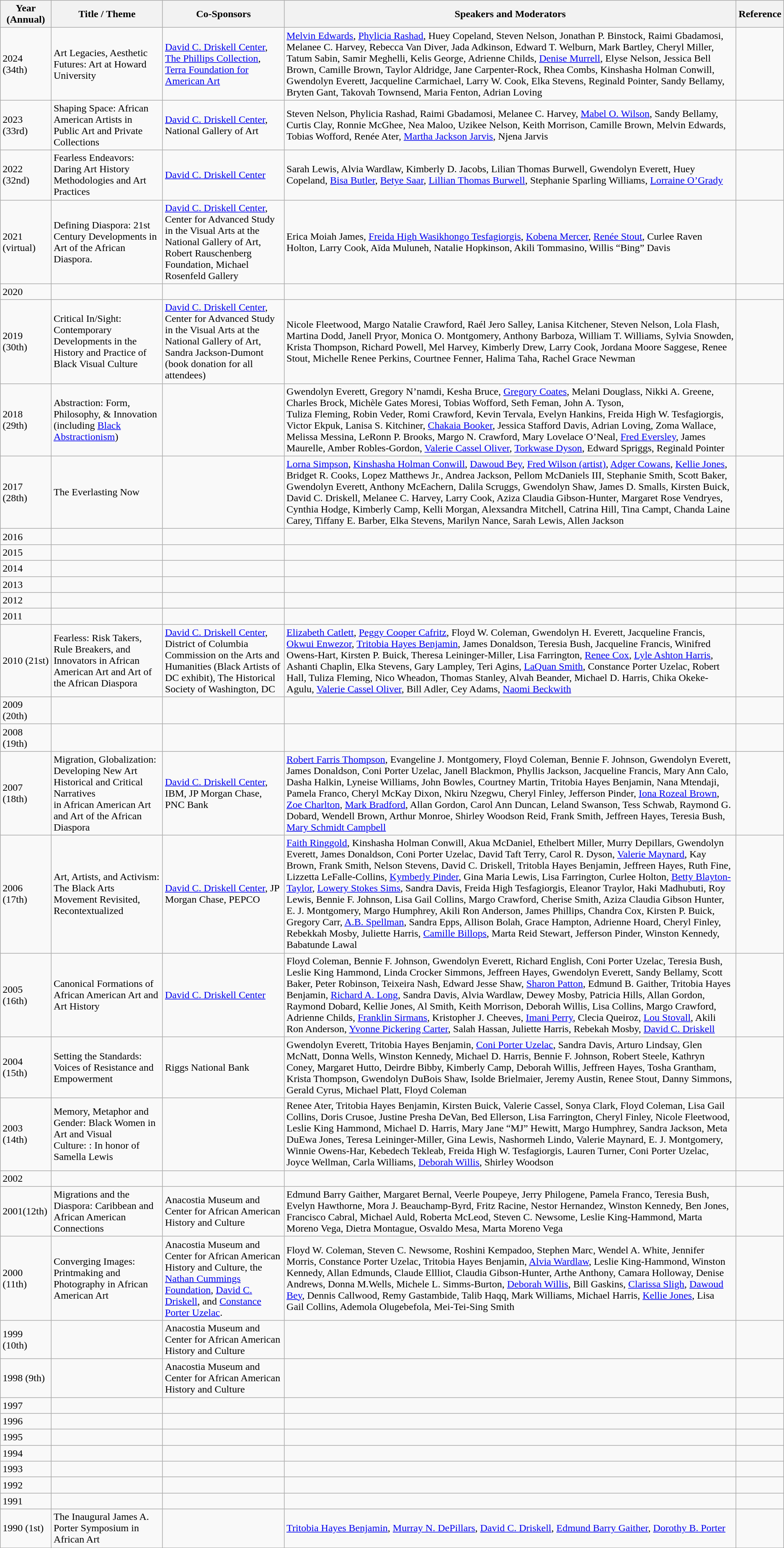<table class="wikitable sortable">
<tr>
<th>Year (Annual)</th>
<th>Title / Theme</th>
<th>Co-Sponsors</th>
<th>Speakers and Moderators</th>
<th>Reference</th>
</tr>
<tr>
<td>2024 (34th)</td>
<td>Art Legacies, Aesthetic Futures: Art at Howard University</td>
<td><a href='#'>David C. Driskell Center</a>, <a href='#'>The Phillips Collection</a>, <a href='#'>Terra Foundation for American Art</a></td>
<td><a href='#'>Melvin Edwards</a>, <a href='#'>Phylicia Rashad</a>, Huey Copeland, Steven Nelson, Jonathan P. Binstock,  Raimi Gbadamosi, Melanee C. Harvey, Rebecca Van Diver, Jada Adkinson, Edward T. Welburn, Mark Bartley, Cheryl Miller, Tatum Sabin, Samir Meghelli, Kelis George, Adrienne Childs, <a href='#'>Denise Murrell</a>, Elyse Nelson, Jessica Bell Brown, Camille Brown, Taylor Aldridge, Jane Carpenter-Rock, Rhea Combs, Kinshasha Holman Conwill, Gwendolyn Everett, Jacqueline Carmichael, Larry W. Cook, Elka Stevens, Reginald Pointer, Sandy Bellamy, Bryten Gant, Takovah Townsend, Maria Fenton, Adrian Loving</td>
<td></td>
</tr>
<tr>
<td>2023 (33rd)</td>
<td>Shaping Space: African American Artists in Public Art and Private Collections</td>
<td><a href='#'>David C. Driskell Center</a>, National Gallery of Art</td>
<td>Steven Nelson, Phylicia Rashad, Raimi Gbadamosi, Melanee C. Harvey, <a href='#'>Mabel O. Wilson</a>, Sandy Bellamy, Curtis Clay, Ronnie McGhee, Nea Maloo, Uzikee Nelson, Keith Morrison, Camille Brown, Melvin Edwards, Tobias Wofford, Renée Ater, <a href='#'>Martha Jackson Jarvis</a>, Njena Jarvis</td>
<td></td>
</tr>
<tr>
<td>2022 (32nd)</td>
<td>Fearless Endeavors: Daring Art History Methodologies and Art Practices</td>
<td><a href='#'>David C. Driskell Center</a></td>
<td>Sarah Lewis, Alvia Wardlaw, Kimberly D. Jacobs, Lilian Thomas Burwell, Gwendolyn Everett, Huey Copeland, <a href='#'>Bisa Butler</a>, <a href='#'>Betye Saar</a>, <a href='#'>Lillian Thomas Burwell</a>, Stephanie Sparling Williams, <a href='#'>Lorraine O’Grady</a></td>
<td></td>
</tr>
<tr>
<td>2021 (virtual)</td>
<td>Defining Diaspora: 21st Century Developments in Art of the African Diaspora.</td>
<td><a href='#'>David C. Driskell Center</a>, Center for Advanced Study in the Visual Arts at the National Gallery of Art, Robert Rauschenberg Foundation, Michael Rosenfeld Gallery</td>
<td>Erica Moiah James, <a href='#'>Freida High Wasikhongo Tesfagiorgis</a>, <a href='#'>Kobena Mercer</a>, <a href='#'>Renée Stout</a>, Curlee Raven Holton, Larry Cook, Aïda Muluneh, Natalie Hopkinson, Akili Tommasino, Willis “Bing” Davis</td>
<td></td>
</tr>
<tr>
<td>2020</td>
<td></td>
<td></td>
<td></td>
<td></td>
</tr>
<tr>
<td>2019 (30th)</td>
<td>Critical In/Sight: Contemporary Developments in the History and Practice of Black Visual Culture</td>
<td><a href='#'>David C. Driskell Center</a>, Center for Advanced Study in the Visual Arts at the National Gallery of Art, Sandra Jackson-Dumont (book donation for all attendees)</td>
<td>Nicole Fleetwood, Margo Natalie Crawford, Raél Jero Salley, Lanisa Kitchener, Steven Nelson, Lola Flash, Martina Dodd, Janell Pryor, Monica O. Montgomery, Anthony Barboza, William T. Williams, Sylvia Snowden, Krista Thompson, Richard Powell, Mel Harvey, Kimberly Drew, Larry Cook, Jordana Moore Saggese, Renee Stout, Michelle Renee Perkins, Courtnee Fenner, Halima Taha, Rachel Grace Newman</td>
<td></td>
</tr>
<tr>
<td>2018 (29th)</td>
<td>Abstraction: Form, Philosophy, & Innovation (including <a href='#'>Black Abstractionism</a>)</td>
<td></td>
<td>Gwendolyn Everett, Gregory N’namdi, Kesha Bruce, <a href='#'>Gregory Coates</a>, Melani Douglass, Nikki A. Greene, Charles Brock, Michèle Gates Moresi, Tobias Wofford, Seth Feman, John A. Tyson,<br>Tuliza Fleming, Robin Veder, Romi Crawford, Kevin Tervala, Evelyn Hankins, Freida High W. Tesfagiorgis, Victor Ekpuk, Lanisa S. Kitchiner, <a href='#'>Chakaia Booker</a>, Jessica Stafford Davis, Adrian Loving, Zoma Wallace, Melissa Messina, LeRonn P. Brooks, Margo N. Crawford, Mary Lovelace O’Neal, <a href='#'>Fred Eversley</a>, James Maurelle, Amber Robles-Gordon, <a href='#'>Valerie Cassel Oliver</a>, <a href='#'>Torkwase Dyson</a>, Edward Spriggs, Reginald Pointer</td>
<td></td>
</tr>
<tr>
<td>2017 (28th)</td>
<td>The Everlasting Now</td>
<td></td>
<td><a href='#'>Lorna Simpson</a>, <a href='#'>Kinshasha Holman Conwill</a>, <a href='#'>Dawoud Bey</a>, <a href='#'>Fred Wilson (artist)</a>, <a href='#'>Adger Cowans</a>, <a href='#'>Kellie Jones</a>, Bridget R. Cooks, Lopez Matthews Jr., Andrea Jackson, Pellom McDaniels III, Stephanie Smith, Scott Baker, Gwendolyn Everett, Anthony McEachern, Dalila Scruggs, Gwendolyn Shaw, James D. Smalls, Kirsten Buick, David C. Driskell, Melanee C. Harvey, Larry Cook, Aziza Claudia Gibson-Hunter, Margaret Rose Vendryes, Cynthia Hodge, Kimberly Camp, Kelli Morgan, Alexsandra Mitchell, Catrina Hill, Tina Campt, Chanda Laine Carey, Tiffany E. Barber, Elka Stevens, Marilyn Nance, Sarah Lewis, Allen Jackson</td>
<td></td>
</tr>
<tr>
<td>2016</td>
<td></td>
<td></td>
<td></td>
<td></td>
</tr>
<tr>
<td>2015</td>
<td></td>
<td></td>
<td></td>
<td></td>
</tr>
<tr>
<td>2014</td>
<td></td>
<td></td>
<td></td>
<td></td>
</tr>
<tr>
<td>2013</td>
<td></td>
<td></td>
<td></td>
<td></td>
</tr>
<tr>
<td>2012</td>
<td></td>
<td></td>
<td></td>
<td></td>
</tr>
<tr>
<td>2011</td>
<td></td>
<td></td>
<td></td>
<td></td>
</tr>
<tr>
<td>2010 (21st)</td>
<td>Fearless: Risk Takers, Rule Breakers, and Innovators in African American Art and Art of the African Diaspora</td>
<td><a href='#'>David C. Driskell Center</a>, District of Columbia Commission on the Arts and Humanities (Black Artists of DC exhibit), The Historical Society of Washington, DC</td>
<td><a href='#'>Elizabeth Catlett</a>, <a href='#'>Peggy Cooper Cafritz</a>, Floyd W. Coleman, Gwendolyn H. Everett, Jacqueline Francis, <a href='#'>Okwui Enwezor</a>, <a href='#'>Tritobia Hayes Benjamin</a>, James Donaldson, Teresia Bush, Jacqueline Francis, Winifred Owens-Hart, Kirsten P. Buick, Theresa Leininger-Miller, Lisa Farrington, <a href='#'>Renee Cox</a>, <a href='#'>Lyle Ashton Harris</a>, Ashanti Chaplin, Elka Stevens, Gary Lampley, Teri Agins, <a href='#'>LaQuan Smith</a>, Constance Porter Uzelac, Robert Hall, Tuliza Fleming, Nico Wheadon, Thomas Stanley, Alvah Beander, Michael D. Harris, Chika Okeke-Agulu, <a href='#'>Valerie Cassel Oliver</a>, Bill Adler, Cey Adams, <a href='#'>Naomi Beckwith</a></td>
<td></td>
</tr>
<tr>
<td>2009 (20th)</td>
<td></td>
<td></td>
<td></td>
<td></td>
</tr>
<tr>
<td>2008 (19th)</td>
<td></td>
<td></td>
<td></td>
<td></td>
</tr>
<tr>
<td>2007 (18th)</td>
<td>Migration, Globalization: Developing New Art Historical and Critical Narratives<br>in African American Art and Art of the African Diaspora</td>
<td><a href='#'>David C. Driskell Center</a>, IBM, JP Morgan Chase, PNC Bank</td>
<td><a href='#'>Robert Farris Thompson</a>, Evangeline J. Montgomery, Floyd Coleman, Bennie F. Johnson, Gwendolyn Everett, James Donaldson, Coni Porter Uzelac, Janell Blackmon, Phyllis Jackson, Jacqueline Francis, Mary Ann Calo, Dasha Halkin, Lyneise Williams, John Bowles, Courtney Martin, Tritobia Hayes Benjamin, Nana Mtendaji, Pamela Franco, Cheryl McKay Dixon, Nkiru Nzegwu, Cheryl Finley, Jefferson Pinder, <a href='#'>Iona Rozeal Brown</a>, <a href='#'>Zoe Charlton</a>, <a href='#'>Mark Bradford</a>, Allan Gordon, Carol Ann Duncan, Leland Swanson, Tess Schwab, Raymond G. Dobard, Wendell Brown, Arthur Monroe, Shirley Woodson Reid, Frank Smith, Jeffreen Hayes, Teresia Bush, <a href='#'>Mary Schmidt Campbell</a></td>
<td></td>
</tr>
<tr>
<td>2006 (17th)</td>
<td>Art, Artists, and Activism: The Black Arts Movement Revisited, Recontextualized</td>
<td><a href='#'>David C. Driskell Center</a>, JP Morgan Chase, PEPCO</td>
<td><a href='#'>Faith Ringgold</a>, Kinshasha Holman Conwill, Akua McDaniel, Ethelbert Miller, Murry Depillars, Gwendolyn Everett, James Donaldson, Coni Porter Uzelac, David Taft Terry, Carol R. Dyson, <a href='#'>Valerie Maynard</a>, Kay Brown, Frank Smith, Nelson Stevens, David C. Driskell, Tritobla Hayes Benjamin, Jeffreen Hayes, Ruth Fine, Lizzetta LeFalle-Collins, <a href='#'>Kymberly Pinder</a>, Gina Maria Lewis, Lisa Farrington, Curlee Holton, <a href='#'>Betty Blayton-Taylor</a>, <a href='#'>Lowery Stokes Sims</a>, Sandra Davis, Freida High Tesfagiorgis, Eleanor Traylor, Haki Madhubuti, Roy Lewis, Bennie F. Johnson, Lisa Gail Collins, Margo Crawford, Cherise Smith, Aziza Claudia Gibson Hunter, E. J. Montgomery, Margo Humphrey, Akili Ron Anderson, James Phillips, Chandra Cox, Kirsten P. Buick, Gregory Carr, <a href='#'>A.B. Spellman</a>, Sandra Epps, Allison Bolah, Grace Hampton, Adrienne Hoard, Cheryl Finley, Rebekkah Mosby, Juliette Harris, <a href='#'>Camille Billops</a>, Marta Reid Stewart, Jefferson Pinder, Winston Kennedy, Babatunde Lawal</td>
<td></td>
</tr>
<tr>
<td>2005 (16th)</td>
<td>Canonical Formations of African American Art and Art History</td>
<td><a href='#'>David C. Driskell Center</a></td>
<td>Floyd Coleman, Bennie F. Johnson, Gwendolyn Everett, Richard English, Coni Porter Uzelac, Teresia Bush, Leslie King Hammond, Linda Crocker Simmons, Jeffreen Hayes, Gwendolyn Everett, Sandy Bellamy, Scott Baker, Peter Robinson, Teixeira Nash, Edward Jesse Shaw, <a href='#'>Sharon Patton</a>, Edmund B. Gaither, Tritobia Hayes Benjamin, <a href='#'>Richard A. Long</a>, Sandra Davis, Alvia Wardlaw, Dewey Mosby, Patricia Hills, Allan Gordon, Raymond Dobard, Kellie Jones, Al Smith, Keith Morrison, Deborah Willis, Lisa Collins, Margo Crawford, Adrienne Childs, <a href='#'>Franklin Sirmans</a>, Kristopher J. Cheeves, <a href='#'>Imani Perry</a>, Clecia Queiroz, <a href='#'>Lou Stovall</a>, Akili Ron Anderson, <a href='#'>Yvonne Pickering Carter</a>, Salah Hassan, Juliette Harris, Rebekah Mosby, <a href='#'>David C. Driskell</a></td>
<td></td>
</tr>
<tr>
<td>2004 (15th)</td>
<td>Setting the Standards: Voices of Resistance and Empowerment</td>
<td>Riggs National Bank</td>
<td>Gwendolyn Everett, Tritobia Hayes Benjamin, <a href='#'>Coni Porter Uzelac</a>, Sandra Davis, Arturo Lindsay, Glen McNatt, Donna Wells, Winston Kennedy, Michael D. Harris, Bennie F. Johnson, Robert Steele, Kathryn Coney, Margaret Hutto, Deirdre Bibby, Kimberly Camp, Deborah Willis, Jeffreen Hayes, Tosha Grantham, Krista Thompson, Gwendolyn DuBois Shaw, Isolde Brielmaier, Jeremy Austin, Renee Stout, Danny Simmons, Gerald Cyrus, Michael Platt, Floyd Coleman</td>
<td></td>
</tr>
<tr>
<td>2003 (14th)</td>
<td>Memory, Metaphor and Gender: Black Women in Art and Visual<br>Culture: : In honor of Samella Lewis</td>
<td></td>
<td>Renee Ater, Tritobia Hayes Benjamin, Kirsten Buick, Valerie Cassel, Sonya Clark, Floyd Coleman, Lisa Gail Collins, Doris Crusoe, Justine Presha DeVan, Bed Ellerson, Lisa Farrington, Cheryl Finley, Nicole Fleetwood, Leslie King Hammond, Michael D. Harris, Mary Jane “MJ” Hewitt, Margo Humphrey, Sandra Jackson, Meta DuEwa Jones, Teresa Leininger-Miller, Gina Lewis, Nashormeh Lindo, Valerie Maynard, E. J. Montgomery, Winnie Owens-Har, Kebedech Tekleab, Freida High W. Tesfagiorgis, Lauren Turner, Coni Porter Uzelac, Joyce Wellman, Carla Williams, <a href='#'>Deborah Willis</a>, Shirley Woodson</td>
<td></td>
</tr>
<tr>
<td>2002</td>
<td></td>
<td></td>
<td></td>
<td></td>
</tr>
<tr>
<td>2001(12th)</td>
<td>Migrations and the Diaspora: Caribbean and African American Connections</td>
<td>Anacostia Museum and Center for African American History and Culture</td>
<td>Edmund Barry Gaither, Margaret Bernal, Veerle Poupeye, Jerry Philogene, Pamela Franco, Teresia Bush, Evelyn Hawthorne, Mora J. Beauchamp-Byrd, Fritz Racine, Nestor Hernandez,  Winston Kennedy, Ben Jones, Francisco Cabral, Michael Auld,  Roberta McLeod, Steven C. Newsome,  Leslie King-Hammond, Marta Moreno Vega, Dietra Montague, Osvaldo Mesa, Marta Moreno Vega</td>
<td></td>
</tr>
<tr>
<td>2000 (11th)</td>
<td>Converging Images: Printmaking and Photography in African American Art</td>
<td>Anacostia Museum and Center for African American History and Culture, the <a href='#'>Nathan Cummings Foundation</a>, <a href='#'>David C. Driskell</a>, and <a href='#'>Constance Porter Uzelac</a>.</td>
<td>Floyd W. Coleman, Steven C. Newsome, Roshini Kempadoo, Stephen Marc, Wendel A. White, Jennifer Morris, Constance Porter Uzelac, Tritobia Hayes Benjamin, <a href='#'>Alvia Wardlaw</a>, Leslie King-Hammond, Winston Kennedy, Allan Edmunds, Claude Ellliot, Claudia Gibson-Hunter, Arthe Anthony, Camara Holloway, Denise Andrews, Donna M.Wells, Michele L. Simms-Burton, <a href='#'>Deborah Willis</a>, Bill Gaskins, <a href='#'>Clarissa Sligh</a>, <a href='#'>Dawoud Bey</a>, Dennis Callwood, Remy Gastambide, Talib Haqq, Mark Williams, Michael Harris, <a href='#'>Kellie Jones</a>, Lisa Gail Collins, Ademola Olugebefola, Mei-Tei-Sing Smith</td>
<td></td>
</tr>
<tr>
<td>1999 (10th)</td>
<td></td>
<td>Anacostia Museum and Center for African American History and Culture</td>
<td></td>
<td></td>
</tr>
<tr>
<td>1998 (9th)</td>
<td></td>
<td>Anacostia Museum and Center for African American History and Culture</td>
<td></td>
<td></td>
</tr>
<tr>
<td>1997</td>
<td></td>
<td></td>
<td></td>
<td></td>
</tr>
<tr>
<td>1996</td>
<td></td>
<td></td>
<td></td>
<td></td>
</tr>
<tr>
<td>1995</td>
<td></td>
<td></td>
<td></td>
<td></td>
</tr>
<tr>
<td>1994</td>
<td></td>
<td></td>
<td></td>
<td></td>
</tr>
<tr>
<td>1993</td>
<td></td>
<td></td>
<td></td>
<td></td>
</tr>
<tr>
<td>1992</td>
<td></td>
<td></td>
<td></td>
<td></td>
</tr>
<tr>
<td>1991</td>
<td></td>
<td></td>
<td></td>
<td></td>
</tr>
<tr>
<td>1990 (1st)</td>
<td>The Inaugural James A. Porter Symposium in African Art</td>
<td></td>
<td><a href='#'>Tritobia Hayes Benjamin</a>, <a href='#'>Murray N. DePillars</a>, <a href='#'>David C. Driskell</a>, <a href='#'>Edmund Barry Gaither</a>, <a href='#'>Dorothy B. Porter</a></td>
<td></td>
</tr>
</table>
